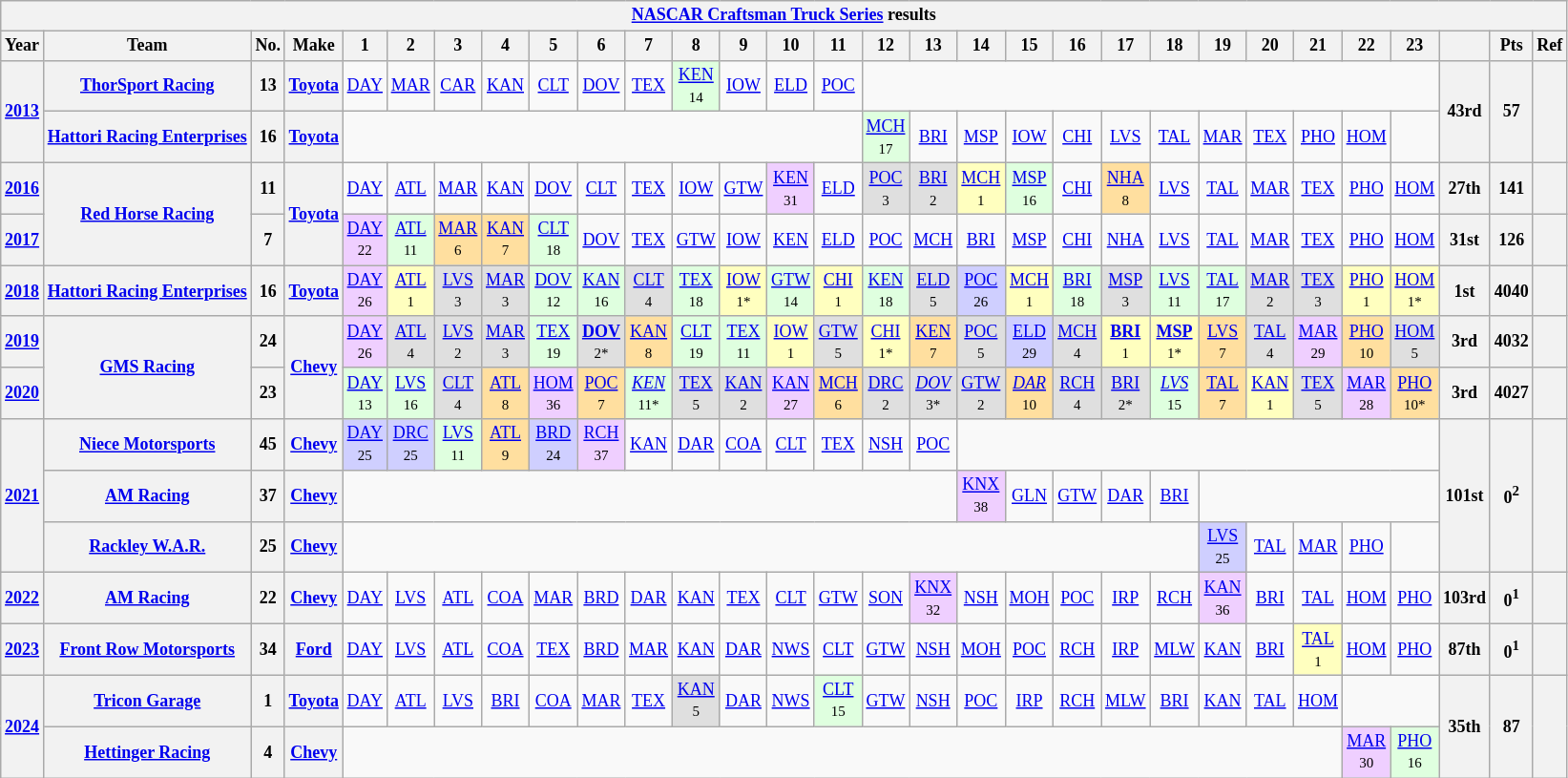<table class="wikitable" style="text-align:center; font-size:75%">
<tr>
<th colspan=45><a href='#'>NASCAR Craftsman Truck Series</a> results</th>
</tr>
<tr>
<th>Year</th>
<th>Team</th>
<th>No.</th>
<th>Make</th>
<th>1</th>
<th>2</th>
<th>3</th>
<th>4</th>
<th>5</th>
<th>6</th>
<th>7</th>
<th>8</th>
<th>9</th>
<th>10</th>
<th>11</th>
<th>12</th>
<th>13</th>
<th>14</th>
<th>15</th>
<th>16</th>
<th>17</th>
<th>18</th>
<th>19</th>
<th>20</th>
<th>21</th>
<th>22</th>
<th>23</th>
<th></th>
<th>Pts</th>
<th>Ref</th>
</tr>
<tr>
<th rowspan=2><a href='#'>2013</a></th>
<th><a href='#'>ThorSport Racing</a></th>
<th>13</th>
<th><a href='#'>Toyota</a></th>
<td><a href='#'>DAY</a></td>
<td><a href='#'>MAR</a></td>
<td><a href='#'>CAR</a></td>
<td><a href='#'>KAN</a></td>
<td><a href='#'>CLT</a></td>
<td><a href='#'>DOV</a></td>
<td><a href='#'>TEX</a></td>
<td style="background:#DFFFDF;"><a href='#'>KEN</a><br><small>14</small></td>
<td><a href='#'>IOW</a></td>
<td><a href='#'>ELD</a></td>
<td><a href='#'>POC</a></td>
<td colspan=12></td>
<th rowspan=2>43rd</th>
<th rowspan=2>57</th>
<th rowspan=2></th>
</tr>
<tr>
<th><a href='#'>Hattori Racing Enterprises</a></th>
<th>16</th>
<th><a href='#'>Toyota</a></th>
<td colspan=11></td>
<td style="background:#DFFFDF;"><a href='#'>MCH</a><br><small>17</small></td>
<td><a href='#'>BRI</a></td>
<td><a href='#'>MSP</a></td>
<td><a href='#'>IOW</a></td>
<td><a href='#'>CHI</a></td>
<td><a href='#'>LVS</a></td>
<td><a href='#'>TAL</a></td>
<td><a href='#'>MAR</a></td>
<td><a href='#'>TEX</a></td>
<td><a href='#'>PHO</a></td>
<td><a href='#'>HOM</a></td>
<td></td>
</tr>
<tr>
<th><a href='#'>2016</a></th>
<th rowspan=2><a href='#'>Red Horse Racing</a></th>
<th>11</th>
<th rowspan=2><a href='#'>Toyota</a></th>
<td><a href='#'>DAY</a></td>
<td><a href='#'>ATL</a></td>
<td><a href='#'>MAR</a></td>
<td><a href='#'>KAN</a></td>
<td><a href='#'>DOV</a></td>
<td><a href='#'>CLT</a></td>
<td><a href='#'>TEX</a></td>
<td><a href='#'>IOW</a></td>
<td><a href='#'>GTW</a></td>
<td style="background:#EFCFFF;"><a href='#'>KEN</a><br><small>31</small></td>
<td><a href='#'>ELD</a></td>
<td style="background:#DFDFDF;"><a href='#'>POC</a><br><small>3</small></td>
<td style="background:#DFDFDF;"><a href='#'>BRI</a><br><small>2</small></td>
<td style="background:#FFFFBF;"><a href='#'>MCH</a><br><small>1</small></td>
<td style="background:#DFFFDF;"><a href='#'>MSP</a><br><small>16</small></td>
<td><a href='#'>CHI</a></td>
<td style="background:#FFDF9F;"><a href='#'>NHA</a><br><small>8</small></td>
<td><a href='#'>LVS</a></td>
<td><a href='#'>TAL</a></td>
<td><a href='#'>MAR</a></td>
<td><a href='#'>TEX</a></td>
<td><a href='#'>PHO</a></td>
<td><a href='#'>HOM</a></td>
<th>27th</th>
<th>141</th>
<th></th>
</tr>
<tr>
<th><a href='#'>2017</a></th>
<th>7</th>
<td style="background:#EFCFFF;"><a href='#'>DAY</a><br><small>22</small></td>
<td style="background:#DFFFDF;"><a href='#'>ATL</a><br><small>11</small></td>
<td style="background:#FFDF9F;"><a href='#'>MAR</a><br><small>6</small></td>
<td style="background:#FFDF9F;"><a href='#'>KAN</a><br><small>7</small></td>
<td style="background:#DFFFDF;"><a href='#'>CLT</a><br><small>18</small></td>
<td><a href='#'>DOV</a></td>
<td><a href='#'>TEX</a></td>
<td><a href='#'>GTW</a></td>
<td><a href='#'>IOW</a></td>
<td><a href='#'>KEN</a></td>
<td><a href='#'>ELD</a></td>
<td><a href='#'>POC</a></td>
<td><a href='#'>MCH</a></td>
<td><a href='#'>BRI</a></td>
<td><a href='#'>MSP</a></td>
<td><a href='#'>CHI</a></td>
<td><a href='#'>NHA</a></td>
<td><a href='#'>LVS</a></td>
<td><a href='#'>TAL</a></td>
<td><a href='#'>MAR</a></td>
<td><a href='#'>TEX</a></td>
<td><a href='#'>PHO</a></td>
<td><a href='#'>HOM</a></td>
<th>31st</th>
<th>126</th>
<th></th>
</tr>
<tr>
<th><a href='#'>2018</a></th>
<th><a href='#'>Hattori Racing Enterprises</a></th>
<th>16</th>
<th><a href='#'>Toyota</a></th>
<td style="background:#EFCFFF;"><a href='#'>DAY</a><br><small>26</small></td>
<td style="background:#FFFFBF;"><a href='#'>ATL</a><br><small>1</small></td>
<td style="background:#DFDFDF;"><a href='#'>LVS</a><br><small>3</small></td>
<td style="background:#DFDFDF;"><a href='#'>MAR</a><br><small>3</small></td>
<td style="background:#DFFFDF;"><a href='#'>DOV</a><br><small>12</small></td>
<td style="background:#DFFFDF;"><a href='#'>KAN</a><br><small>16</small></td>
<td style="background:#DFDFDF;"><a href='#'>CLT</a><br><small>4</small></td>
<td style="background:#DFFFDF;"><a href='#'>TEX</a><br><small>18</small></td>
<td style="background:#FFFFBF;"><a href='#'>IOW</a><br><small>1*</small></td>
<td style="background:#DFFFDF;"><a href='#'>GTW</a><br><small>14</small></td>
<td style="background:#FFFFBF;"><a href='#'>CHI</a><br><small>1</small></td>
<td style="background:#DFFFDF;"><a href='#'>KEN</a><br><small>18</small></td>
<td style="background:#DFDFDF;"><a href='#'>ELD</a><br><small>5</small></td>
<td style="background:#CFCFFF;"><a href='#'>POC</a><br><small>26</small></td>
<td style="background:#FFFFBF;"><a href='#'>MCH</a><br><small>1</small></td>
<td style="background:#DFFFDF;"><a href='#'>BRI</a><br><small>18</small></td>
<td style="background:#DFDFDF;"><a href='#'>MSP</a><br><small>3</small></td>
<td style="background:#DFFFDF;"><a href='#'>LVS</a><br><small>11</small></td>
<td style="background:#DFFFDF;"><a href='#'>TAL</a><br><small>17</small></td>
<td style="background:#DFDFDF;"><a href='#'>MAR</a><br><small>2</small></td>
<td style="background:#DFDFDF;"><a href='#'>TEX</a><br><small>3</small></td>
<td style="background:#FFFFBF;"><a href='#'>PHO</a><br><small>1</small></td>
<td style="background:#FFFFBF;"><a href='#'>HOM</a><br><small>1*</small></td>
<th>1st</th>
<th>4040</th>
<th></th>
</tr>
<tr>
<th><a href='#'>2019</a></th>
<th rowspan=2><a href='#'>GMS Racing</a></th>
<th>24</th>
<th rowspan=2><a href='#'>Chevy</a></th>
<td style="background:#EFCFFF;"><a href='#'>DAY</a><br><small>26</small></td>
<td style="background:#DFDFDF;"><a href='#'>ATL</a><br><small>4</small></td>
<td style="background:#DFDFDF;"><a href='#'>LVS</a><br><small>2</small></td>
<td style="background:#DFDFDF;"><a href='#'>MAR</a><br><small>3</small></td>
<td style="background:#DFFFDF;"><a href='#'>TEX</a><br><small>19</small></td>
<td style="background:#DFDFDF;"><strong><a href='#'>DOV</a></strong><br><small>2*</small></td>
<td style="background:#FFDF9F;"><a href='#'>KAN</a><br><small>8</small></td>
<td style="background:#DFFFDF;"><a href='#'>CLT</a><br><small>19</small></td>
<td style="background:#DFFFDF;"><a href='#'>TEX</a><br><small>11</small></td>
<td style="background:#FFFFBF;"><a href='#'>IOW</a><br><small>1</small></td>
<td style="background:#DFDFDF;"><a href='#'>GTW</a><br><small>5</small></td>
<td style="background:#FFFFBF;"><a href='#'>CHI</a><br><small>1*</small></td>
<td style="background:#FFDF9F;"><a href='#'>KEN</a><br><small>7</small></td>
<td style="background:#DFDFDF;"><a href='#'>POC</a><br><small>5</small></td>
<td style="background:#CFCFFF;"><a href='#'>ELD</a><br><small>29</small></td>
<td style="background:#DFDFDF;"><a href='#'>MCH</a><br><small>4</small></td>
<td style="background:#FFFFBF;"><strong><a href='#'>BRI</a></strong><br><small>1</small></td>
<td style="background:#FFFFBF;"><strong><a href='#'>MSP</a></strong><br><small>1*</small></td>
<td style="background:#FFDF9F;"><a href='#'>LVS</a><br><small>7</small></td>
<td style="background:#DFDFDF;"><a href='#'>TAL</a><br><small>4</small></td>
<td style="background:#EFCFFF;"><a href='#'>MAR</a><br><small>29</small></td>
<td style="background:#FFDF9F;"><a href='#'>PHO</a><br><small>10</small></td>
<td style="background:#DFDFDF;"><a href='#'>HOM</a><br><small>5</small></td>
<th>3rd</th>
<th>4032</th>
<th></th>
</tr>
<tr>
<th><a href='#'>2020</a></th>
<th>23</th>
<td style="background:#DFFFDF;"><a href='#'>DAY</a><br><small>13</small></td>
<td style="background:#DFFFDF;"><a href='#'>LVS</a><br><small>16</small></td>
<td style="background:#DFDFDF;"><a href='#'>CLT</a><br><small>4</small></td>
<td style="background:#FFDF9F;"><a href='#'>ATL</a><br><small>8</small></td>
<td style="background:#EFCFFF;"><a href='#'>HOM</a><br><small>36</small></td>
<td style="background:#FFDF9F;"><a href='#'>POC</a><br><small>7</small></td>
<td style="background:#DFFFDF;"><em><a href='#'>KEN</a></em><br><small>11*</small></td>
<td style="background:#DFDFDF;"><a href='#'>TEX</a><br><small>5</small></td>
<td style="background:#DFDFDF;"><a href='#'>KAN</a><br><small>2</small></td>
<td style="background:#EFCFFF;"><a href='#'>KAN</a><br><small>27</small></td>
<td style="background:#FFDF9F;"><a href='#'>MCH</a><br><small>6</small></td>
<td style="background:#DFDFDF;"><a href='#'>DRC</a><br><small>2</small></td>
<td style="background:#DFDFDF;"><em><a href='#'>DOV</a></em><br><small>3*</small></td>
<td style="background:#DFDFDF;"><a href='#'>GTW</a><br><small>2</small></td>
<td style="background:#FFDF9F;"><em><a href='#'>DAR</a></em><br><small>10</small></td>
<td style="background:#DFDFDF;"><a href='#'>RCH</a><br><small>4</small></td>
<td style="background:#DFDFDF;"><a href='#'>BRI</a><br><small>2*</small></td>
<td style="background:#DFFFDF;"><em><a href='#'>LVS</a></em><br><small>15</small></td>
<td style="background:#FFDF9F;"><a href='#'>TAL</a><br><small>7</small></td>
<td style="background:#FFFFBF;"><a href='#'>KAN</a><br><small>1</small></td>
<td style="background:#DFDFDF;"><a href='#'>TEX</a><br><small>5</small></td>
<td style="background:#EFCFFF;"><a href='#'>MAR</a><br><small>28</small></td>
<td style="background:#FFDF9F;"><a href='#'>PHO</a><br><small>10*</small></td>
<th>3rd</th>
<th>4027</th>
<th></th>
</tr>
<tr>
<th rowspan=3><a href='#'>2021</a></th>
<th><a href='#'>Niece Motorsports</a></th>
<th>45</th>
<th><a href='#'>Chevy</a></th>
<td style="background:#CFCFFF;"><a href='#'>DAY</a><br><small>25</small></td>
<td style="background:#CFCFFF;"><a href='#'>DRC</a><br><small>25</small></td>
<td style="background:#DFFFDF;"><a href='#'>LVS</a><br><small>11</small></td>
<td style="background:#FFDF9F;"><a href='#'>ATL</a><br><small>9</small></td>
<td style="background:#CFCFFF;"><a href='#'>BRD</a><br><small>24</small></td>
<td style="background:#EFCFFF;"><a href='#'>RCH</a><br><small>37</small></td>
<td><a href='#'>KAN</a></td>
<td><a href='#'>DAR</a></td>
<td><a href='#'>COA</a></td>
<td><a href='#'>CLT</a></td>
<td><a href='#'>TEX</a></td>
<td><a href='#'>NSH</a></td>
<td><a href='#'>POC</a></td>
<td colspan=10></td>
<th rowspan=3>101st</th>
<th rowspan=3>0<sup>2</sup></th>
<th rowspan=3></th>
</tr>
<tr>
<th><a href='#'>AM Racing</a></th>
<th>37</th>
<th><a href='#'>Chevy</a></th>
<td colspan=13></td>
<td style="background:#EFCFFF;"><a href='#'>KNX</a><br><small>38</small></td>
<td><a href='#'>GLN</a></td>
<td><a href='#'>GTW</a></td>
<td><a href='#'>DAR</a></td>
<td><a href='#'>BRI</a></td>
<td colspan=5></td>
</tr>
<tr>
<th><a href='#'>Rackley W.A.R.</a></th>
<th>25</th>
<th><a href='#'>Chevy</a></th>
<td colspan=18></td>
<td style="background:#CFCFFF;"><a href='#'>LVS</a><br><small>25</small></td>
<td><a href='#'>TAL</a></td>
<td><a href='#'>MAR</a></td>
<td><a href='#'>PHO</a></td>
<td></td>
</tr>
<tr>
<th><a href='#'>2022</a></th>
<th><a href='#'>AM Racing</a></th>
<th>22</th>
<th><a href='#'>Chevy</a></th>
<td><a href='#'>DAY</a></td>
<td><a href='#'>LVS</a></td>
<td><a href='#'>ATL</a></td>
<td><a href='#'>COA</a></td>
<td><a href='#'>MAR</a></td>
<td><a href='#'>BRD</a></td>
<td><a href='#'>DAR</a></td>
<td><a href='#'>KAN</a></td>
<td><a href='#'>TEX</a></td>
<td><a href='#'>CLT</a></td>
<td><a href='#'>GTW</a></td>
<td><a href='#'>SON</a></td>
<td style="background:#EFCFFF;"><a href='#'>KNX</a><br><small>32</small></td>
<td><a href='#'>NSH</a></td>
<td><a href='#'>MOH</a></td>
<td><a href='#'>POC</a></td>
<td><a href='#'>IRP</a></td>
<td><a href='#'>RCH</a></td>
<td style="background:#EFCFFF;"><a href='#'>KAN</a><br><small>36</small></td>
<td><a href='#'>BRI</a></td>
<td><a href='#'>TAL</a></td>
<td><a href='#'>HOM</a></td>
<td><a href='#'>PHO</a></td>
<th>103rd</th>
<th>0<sup>1</sup></th>
<th></th>
</tr>
<tr>
<th><a href='#'>2023</a></th>
<th><a href='#'>Front Row Motorsports</a></th>
<th>34</th>
<th><a href='#'>Ford</a></th>
<td><a href='#'>DAY</a></td>
<td><a href='#'>LVS</a></td>
<td><a href='#'>ATL</a></td>
<td><a href='#'>COA</a></td>
<td><a href='#'>TEX</a></td>
<td><a href='#'>BRD</a></td>
<td><a href='#'>MAR</a></td>
<td><a href='#'>KAN</a></td>
<td><a href='#'>DAR</a></td>
<td><a href='#'>NWS</a></td>
<td><a href='#'>CLT</a></td>
<td><a href='#'>GTW</a></td>
<td><a href='#'>NSH</a></td>
<td><a href='#'>MOH</a></td>
<td><a href='#'>POC</a></td>
<td><a href='#'>RCH</a></td>
<td><a href='#'>IRP</a></td>
<td><a href='#'>MLW</a></td>
<td><a href='#'>KAN</a></td>
<td><a href='#'>BRI</a></td>
<td style="background:#FFFFBF;"><a href='#'>TAL</a><br><small>1</small></td>
<td><a href='#'>HOM</a></td>
<td><a href='#'>PHO</a></td>
<th>87th</th>
<th>0<sup>1</sup></th>
<th></th>
</tr>
<tr>
<th rowspan=2><a href='#'>2024</a></th>
<th><a href='#'>Tricon Garage</a></th>
<th>1</th>
<th><a href='#'>Toyota</a></th>
<td><a href='#'>DAY</a></td>
<td><a href='#'>ATL</a></td>
<td><a href='#'>LVS</a></td>
<td><a href='#'>BRI</a></td>
<td><a href='#'>COA</a></td>
<td><a href='#'>MAR</a></td>
<td><a href='#'>TEX</a></td>
<td style="background:#DFDFDF;"><a href='#'>KAN</a><br><small>5</small></td>
<td><a href='#'>DAR</a></td>
<td><a href='#'>NWS</a></td>
<td style="background:#DFFFDF;"><a href='#'>CLT</a><br><small>15</small></td>
<td><a href='#'>GTW</a></td>
<td><a href='#'>NSH</a></td>
<td><a href='#'>POC</a></td>
<td><a href='#'>IRP</a></td>
<td><a href='#'>RCH</a></td>
<td><a href='#'>MLW</a></td>
<td><a href='#'>BRI</a></td>
<td><a href='#'>KAN</a></td>
<td><a href='#'>TAL</a></td>
<td><a href='#'>HOM</a></td>
<td colspan=2></td>
<th rowspan=2>35th</th>
<th rowspan=2>87</th>
<th rowspan=2></th>
</tr>
<tr>
<th><a href='#'>Hettinger Racing</a></th>
<th>4</th>
<th><a href='#'>Chevy</a></th>
<td colspan=21></td>
<td style="background:#EFCFFF;"><a href='#'>MAR</a><br><small>30</small></td>
<td style="background:#DFFFDF;"><a href='#'>PHO</a><br><small>16</small></td>
</tr>
</table>
